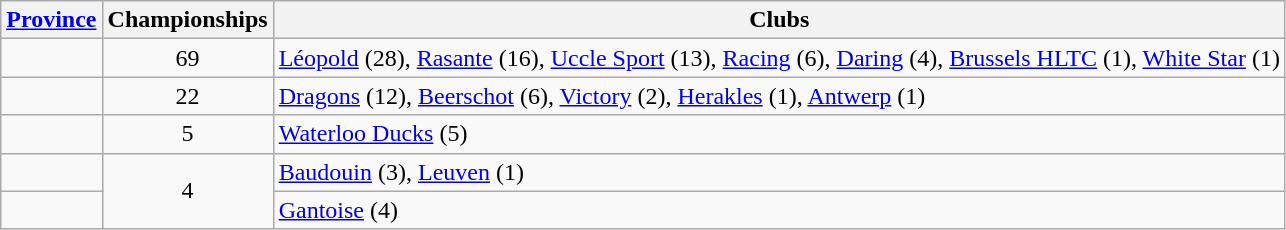<table class=wikitable>
<tr>
<th><a href='#'>Province</a></th>
<th>Championships</th>
<th>Clubs</th>
</tr>
<tr>
<td></td>
<td align=center>69</td>
<td><a href='#'>Léopold</a> (28), <a href='#'>Rasante</a> (16), <a href='#'>Uccle Sport</a> (13), <a href='#'>Racing</a> (6), <a href='#'>Daring</a> (4), <a href='#'>Brussels HLTC</a> (1), <a href='#'>White Star</a> (1)</td>
</tr>
<tr>
<td></td>
<td align=center>22</td>
<td><a href='#'>Dragons</a> (12), <a href='#'>Beerschot</a> (6), <a href='#'>Victory</a> (2), <a href='#'>Herakles</a> (1), <a href='#'>Antwerp</a> (1)</td>
</tr>
<tr>
<td></td>
<td align=center>5</td>
<td><a href='#'>Waterloo Ducks</a> (5)</td>
</tr>
<tr>
<td></td>
<td align=center rowspan=2>4</td>
<td><a href='#'>Baudouin</a> (3), <a href='#'>Leuven</a> (1)</td>
</tr>
<tr>
<td></td>
<td><a href='#'>Gantoise</a> (4)</td>
</tr>
</table>
